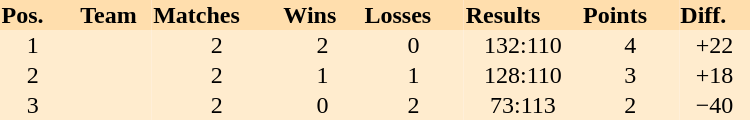<table style="text-align:left" border="0" cellspacing="0" align="right" width="500px">
<tr bgcolor="#FFDEAD">
<th>Pos.</th>
<th align="center">Team</th>
<th>Matches</th>
<th>Wins</th>
<th>Losses</th>
<th>Results</th>
<th>Points</th>
<th>Diff.</th>
</tr>
<tr bgcolor="#FFECCE" align="center">
<td>1</td>
<td align="left"></td>
<td>2</td>
<td>2</td>
<td>0</td>
<td>132:110</td>
<td>4</td>
<td>+22</td>
</tr>
<tr bgcolor="#FFECCE" align="center">
<td>2</td>
<td align="left"></td>
<td>2</td>
<td>1</td>
<td>1</td>
<td>128:110</td>
<td>3</td>
<td>+18</td>
</tr>
<tr bgcolor="#FFECCE" align="center">
<td>3</td>
<td align="left"></td>
<td>2</td>
<td>0</td>
<td>2</td>
<td>73:113</td>
<td>2</td>
<td>−40</td>
</tr>
</table>
